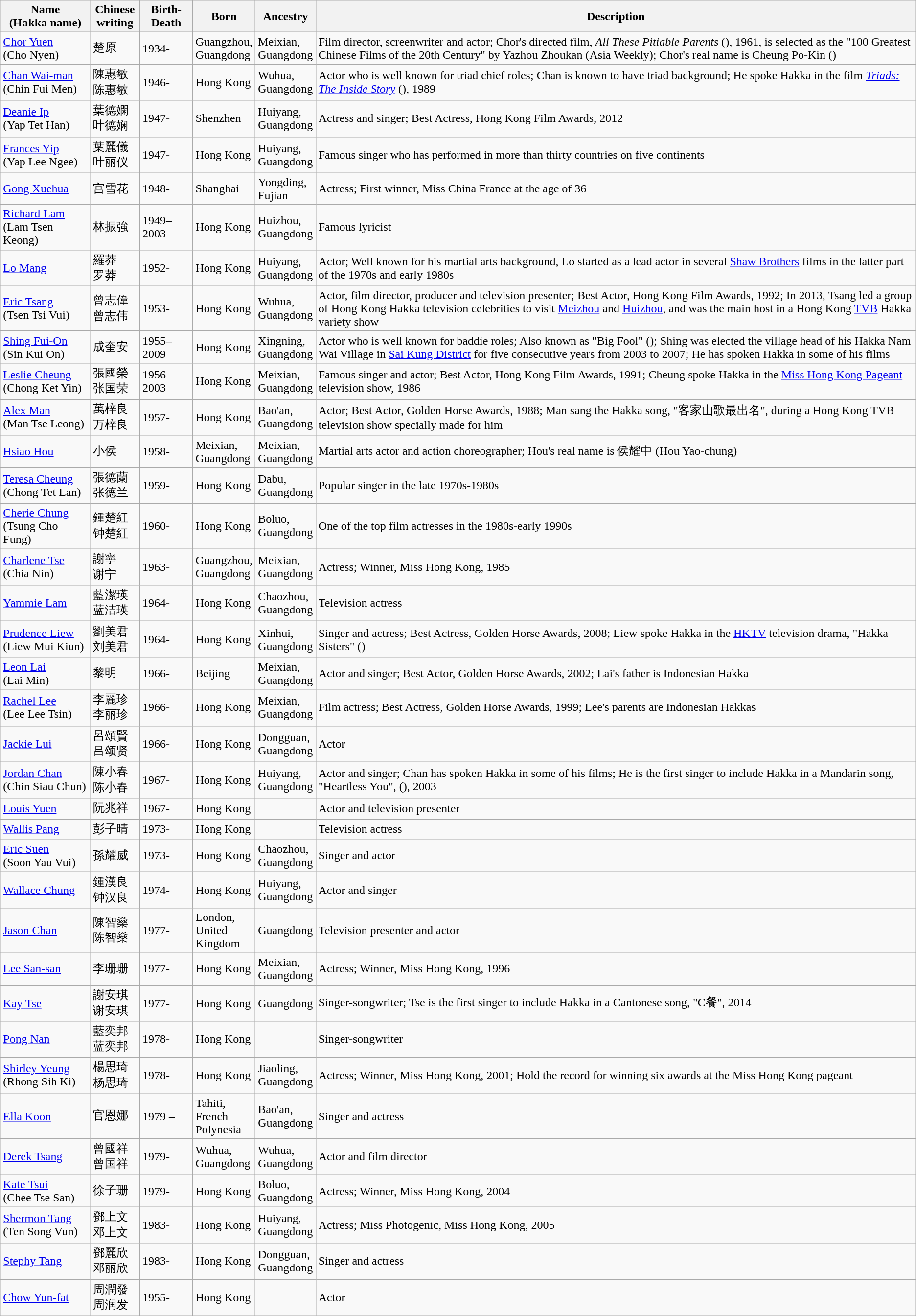<table class="wikitable">
<tr>
<th width="115">Name<br>(Hakka name)</th>
<th width="60">Chinese writing</th>
<th width="65">Birth-Death</th>
<th width="75">Born</th>
<th width="75">Ancestry</th>
<th>Description</th>
</tr>
<tr>
<td><a href='#'>Chor Yuen</a><br>(Cho Nyen)</td>
<td>楚原</td>
<td>1934-</td>
<td>Guangzhou, Guangdong</td>
<td>Meixian, Guangdong</td>
<td>Film director, screenwriter and actor; Chor's directed film, <em>All These Pitiable Parents</em> (), 1961, is selected as the "100 Greatest Chinese Films of the 20th Century" by Yazhou Zhoukan (Asia Weekly); Chor's real name is Cheung Po-Kin ()</td>
</tr>
<tr>
<td><a href='#'>Chan Wai-man</a><br>(Chin Fui Men)</td>
<td>陳惠敏<br>陈惠敏</td>
<td>1946-</td>
<td>Hong Kong</td>
<td>Wuhua, Guangdong</td>
<td>Actor who is well known for triad chief roles; Chan is known to have triad background; He spoke Hakka in the film <em><a href='#'>Triads: The Inside Story</a></em> (), 1989</td>
</tr>
<tr>
<td><a href='#'>Deanie Ip</a><br>(Yap Tet Han)</td>
<td>葉德嫻<br>叶德娴</td>
<td>1947-</td>
<td>Shenzhen</td>
<td>Huiyang, Guangdong</td>
<td>Actress and singer; Best Actress, Hong Kong Film Awards, 2012</td>
</tr>
<tr>
<td><a href='#'>Frances Yip</a><br>(Yap Lee Ngee)</td>
<td>葉麗儀<br>叶丽仪</td>
<td>1947-</td>
<td>Hong Kong</td>
<td>Huiyang, Guangdong</td>
<td>Famous singer who has performed in more than thirty countries on five continents</td>
</tr>
<tr>
<td><a href='#'>Gong Xuehua</a></td>
<td>宫雪花</td>
<td>1948-</td>
<td>Shanghai</td>
<td>Yongding, Fujian</td>
<td>Actress; First winner, Miss China France at the age of 36</td>
</tr>
<tr>
<td><a href='#'>Richard Lam</a><br>(Lam Tsen Keong)</td>
<td>林振強</td>
<td>1949–2003</td>
<td>Hong Kong</td>
<td>Huizhou, Guangdong</td>
<td>Famous lyricist</td>
</tr>
<tr>
<td><a href='#'>Lo Mang</a></td>
<td>羅莽<br>罗莽</td>
<td>1952-</td>
<td>Hong Kong</td>
<td>Huiyang, Guangdong</td>
<td>Actor; Well known for his martial arts background, Lo started as a lead actor in several <a href='#'>Shaw Brothers</a> films in the latter part of the 1970s and early 1980s</td>
</tr>
<tr>
<td><a href='#'>Eric Tsang</a><br>(Tsen Tsi Vui)</td>
<td>曾志偉<br>曾志伟</td>
<td>1953-</td>
<td>Hong Kong</td>
<td>Wuhua, Guangdong</td>
<td>Actor, film director, producer and television presenter; Best Actor, Hong Kong Film Awards, 1992; In 2013, Tsang led a group of Hong Kong Hakka television celebrities to visit <a href='#'>Meizhou</a> and <a href='#'>Huizhou</a>, and was the main host in a Hong Kong <a href='#'>TVB</a> Hakka variety show</td>
</tr>
<tr>
<td><a href='#'>Shing Fui-On</a><br>(Sin Kui On)</td>
<td>成奎安</td>
<td>1955–2009</td>
<td>Hong Kong</td>
<td>Xingning, Guangdong</td>
<td>Actor who is well known for baddie roles; Also known as "Big Fool" (); Shing was elected the village head of his Hakka Nam Wai Village in <a href='#'>Sai Kung District</a> for five consecutive years from 2003 to 2007; He has spoken Hakka in some of his films</td>
</tr>
<tr>
<td><a href='#'>Leslie Cheung</a><br>(Chong Ket Yin)</td>
<td>張國榮<br>张国荣</td>
<td>1956–2003</td>
<td>Hong Kong</td>
<td>Meixian, Guangdong</td>
<td>Famous singer and actor; Best Actor, Hong Kong Film Awards, 1991; Cheung spoke Hakka in the <a href='#'>Miss Hong Kong Pageant</a> television show, 1986</td>
</tr>
<tr>
<td><a href='#'>Alex Man</a><br>(Man Tse Leong)</td>
<td>萬梓良<br>万梓良</td>
<td>1957-</td>
<td>Hong Kong</td>
<td>Bao'an, Guangdong</td>
<td>Actor; Best Actor, Golden Horse Awards, 1988; Man sang the Hakka song, "客家山歌最出名", during a Hong Kong TVB television show specially made for him</td>
</tr>
<tr>
<td><a href='#'>Hsiao Hou</a></td>
<td>小侯</td>
<td>1958-</td>
<td>Meixian, Guangdong</td>
<td>Meixian, Guangdong</td>
<td>Martial arts actor and action choreographer; Hou's real name is 侯耀中 (Hou Yao-chung)</td>
</tr>
<tr>
<td><a href='#'>Teresa Cheung</a><br>(Chong Tet Lan)</td>
<td>張德蘭<br>张德兰</td>
<td>1959-</td>
<td>Hong Kong</td>
<td>Dabu, Guangdong</td>
<td>Popular singer in the late 1970s-1980s</td>
</tr>
<tr>
<td><a href='#'>Cherie Chung</a><br>(Tsung Cho Fung)</td>
<td>鍾楚紅<br>钟楚紅</td>
<td>1960-</td>
<td>Hong Kong</td>
<td>Boluo, Guangdong</td>
<td>One of the top film actresses in the 1980s-early 1990s</td>
</tr>
<tr>
<td><a href='#'>Charlene Tse</a><br>(Chia Nin)</td>
<td>謝寧<br>谢宁</td>
<td>1963-</td>
<td>Guangzhou, Guangdong</td>
<td>Meixian, Guangdong</td>
<td>Actress; Winner, Miss Hong Kong, 1985</td>
</tr>
<tr>
<td><a href='#'>Yammie Lam</a></td>
<td>藍潔瑛<br>蓝洁瑛</td>
<td>1964-</td>
<td>Hong Kong</td>
<td>Chaozhou, Guangdong</td>
<td>Television actress</td>
</tr>
<tr>
<td><a href='#'>Prudence Liew</a><br>(Liew Mui Kiun)</td>
<td>劉美君<br>刘美君</td>
<td>1964-</td>
<td>Hong Kong</td>
<td>Xinhui, Guangdong</td>
<td>Singer and actress; Best Actress, Golden Horse Awards, 2008; Liew spoke Hakka in the <a href='#'>HKTV</a> television drama, "Hakka Sisters" ()</td>
</tr>
<tr>
<td><a href='#'>Leon Lai</a><br>(Lai Min)</td>
<td>黎明</td>
<td>1966-</td>
<td>Beijing</td>
<td>Meixian, Guangdong</td>
<td>Actor and singer; Best Actor, Golden Horse Awards, 2002; Lai's father is Indonesian Hakka</td>
</tr>
<tr>
<td><a href='#'>Rachel Lee</a> <br>(Lee Lee Tsin)</td>
<td>李麗珍<br>李丽珍</td>
<td>1966-</td>
<td>Hong Kong</td>
<td>Meixian, Guangdong</td>
<td>Film actress; Best Actress, Golden Horse Awards, 1999; Lee's parents are Indonesian Hakkas</td>
</tr>
<tr>
<td><a href='#'>Jackie Lui</a></td>
<td>呂頌賢<br>吕颂贤</td>
<td>1966-</td>
<td>Hong Kong</td>
<td>Dongguan, Guangdong</td>
<td>Actor</td>
</tr>
<tr>
<td><a href='#'>Jordan Chan</a><br>(Chin Siau Chun)</td>
<td>陳小春<br>陈小春</td>
<td>1967-</td>
<td>Hong Kong</td>
<td>Huiyang, Guangdong</td>
<td>Actor and singer; Chan has spoken Hakka in some of his films; He is the first singer to include Hakka in a Mandarin song, "Heartless You", (), 2003</td>
</tr>
<tr>
<td><a href='#'>Louis Yuen</a></td>
<td>阮兆祥</td>
<td>1967-</td>
<td>Hong Kong</td>
<td></td>
<td>Actor and television presenter</td>
</tr>
<tr>
<td><a href='#'>Wallis Pang</a></td>
<td>彭子晴</td>
<td>1973-</td>
<td>Hong Kong</td>
<td></td>
<td>Television actress</td>
</tr>
<tr>
<td><a href='#'>Eric Suen</a> <br>(Soon Yau Vui)</td>
<td>孫耀威</td>
<td>1973-</td>
<td>Hong Kong</td>
<td>Chaozhou, Guangdong</td>
<td>Singer and actor</td>
</tr>
<tr>
<td><a href='#'>Wallace Chung</a></td>
<td>鍾漢良<br>钟汉良</td>
<td>1974-</td>
<td>Hong Kong</td>
<td>Huiyang, Guangdong</td>
<td>Actor and singer</td>
</tr>
<tr>
<td><a href='#'>Jason Chan</a></td>
<td>陳智燊<br>陈智燊</td>
<td>1977-</td>
<td>London, United Kingdom</td>
<td>Guangdong</td>
<td>Television presenter and actor</td>
</tr>
<tr>
<td><a href='#'>Lee San-san</a></td>
<td>李珊珊</td>
<td>1977-</td>
<td>Hong Kong</td>
<td>Meixian, Guangdong</td>
<td>Actress; Winner, Miss Hong Kong, 1996</td>
</tr>
<tr>
<td><a href='#'>Kay Tse</a></td>
<td>謝安琪<br>谢安琪</td>
<td>1977-</td>
<td>Hong Kong</td>
<td>Guangdong</td>
<td>Singer-songwriter; Tse is the first singer to include Hakka in a Cantonese song, "C餐", 2014</td>
</tr>
<tr>
<td><a href='#'>Pong Nan</a></td>
<td>藍奕邦<br>蓝奕邦</td>
<td>1978-</td>
<td>Hong Kong</td>
<td></td>
<td>Singer-songwriter</td>
</tr>
<tr>
<td><a href='#'>Shirley Yeung</a><br>(Rhong Sih Ki)</td>
<td>楊思琦<br>杨思琦</td>
<td>1978-</td>
<td>Hong Kong</td>
<td>Jiaoling, Guangdong</td>
<td>Actress; Winner, Miss Hong Kong, 2001; Hold the record for winning six awards at the Miss Hong Kong pageant</td>
</tr>
<tr>
<td><a href='#'>Ella Koon</a></td>
<td>官恩娜</td>
<td>1979 –</td>
<td>Tahiti, French Polynesia</td>
<td>Bao'an, Guangdong</td>
<td>Singer and actress</td>
</tr>
<tr>
<td><a href='#'>Derek Tsang</a></td>
<td>曾國祥<br>曾国祥</td>
<td>1979-</td>
<td>Wuhua, Guangdong</td>
<td>Wuhua, Guangdong</td>
<td>Actor and film director</td>
</tr>
<tr>
<td><a href='#'>Kate Tsui</a><br>(Chee Tse San)</td>
<td>徐子珊</td>
<td>1979-</td>
<td>Hong Kong</td>
<td>Boluo, Guangdong</td>
<td>Actress; Winner, Miss Hong Kong, 2004</td>
</tr>
<tr>
<td><a href='#'>Shermon Tang</a><br>(Ten Song Vun)</td>
<td>鄧上文<br>邓上文</td>
<td>1983-</td>
<td>Hong Kong</td>
<td>Huiyang, Guangdong</td>
<td>Actress; Miss Photogenic, Miss Hong Kong, 2005</td>
</tr>
<tr>
<td><a href='#'>Stephy Tang</a></td>
<td>鄧麗欣<br>邓丽欣</td>
<td>1983-</td>
<td>Hong Kong</td>
<td>Dongguan, Guangdong</td>
<td>Singer and actress</td>
</tr>
<tr>
<td><a href='#'>Chow Yun-fat</a></td>
<td>周潤發<br>周润发</td>
<td>1955-</td>
<td>Hong Kong</td>
<td></td>
<td>Actor</td>
</tr>
</table>
